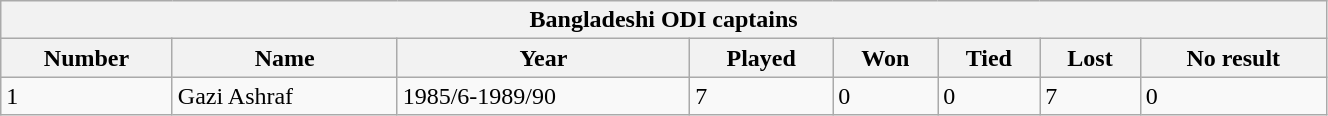<table class="wikitable" width="70%">
<tr>
<th bgcolor="#efefef" colspan=8>Bangladeshi ODI captains</th>
</tr>
<tr bgcolor="#efefef">
<th>Number</th>
<th>Name</th>
<th>Year</th>
<th>Played</th>
<th>Won</th>
<th>Tied</th>
<th>Lost</th>
<th>No result</th>
</tr>
<tr>
<td>1</td>
<td>Gazi Ashraf</td>
<td>1985/6-1989/90</td>
<td>7</td>
<td>0</td>
<td>0</td>
<td>7</td>
<td>0</td>
</tr>
</table>
